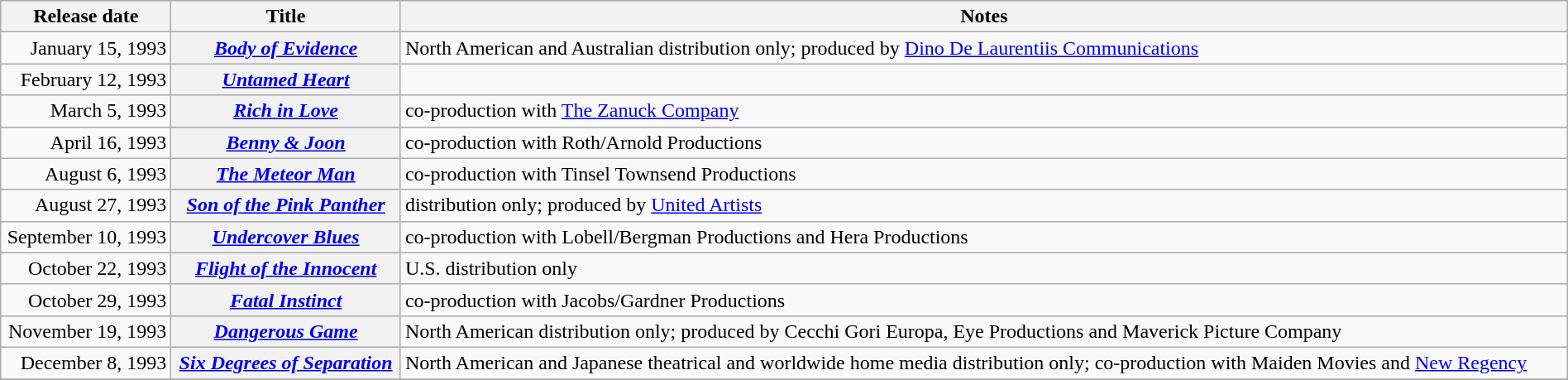<table class="wikitable sortable" style="width:100%;">
<tr>
<th scope="col" style="width:130px;">Release date</th>
<th>Title</th>
<th>Notes</th>
</tr>
<tr>
<td style="text-align:right;">January 15, 1993</td>
<th scope="row"><em><a href='#'>Body of Evidence</a></em></th>
<td>North American and Australian distribution only; produced by <a href='#'>Dino De Laurentiis Communications</a></td>
</tr>
<tr>
<td style="text-align:right;">February 12, 1993</td>
<th scope="row"><em><a href='#'>Untamed Heart</a></em></th>
<td></td>
</tr>
<tr>
<td style="text-align:right;">March 5, 1993</td>
<th scope="row"><em><a href='#'>Rich in Love</a></em></th>
<td>co-production with <a href='#'>The Zanuck Company</a></td>
</tr>
<tr>
<td style="text-align:right;">April 16, 1993</td>
<th scope="row"><em><a href='#'>Benny & Joon</a></em></th>
<td>co-production with Roth/Arnold Productions</td>
</tr>
<tr>
<td style="text-align:right;">August 6, 1993</td>
<th scope="row"><em><a href='#'>The Meteor Man</a></em></th>
<td>co-production with Tinsel Townsend Productions</td>
</tr>
<tr>
<td style="text-align:right;">August 27, 1993</td>
<th scope="row"><em><a href='#'>Son of the Pink Panther</a></em></th>
<td>distribution only; produced by <a href='#'>United Artists</a></td>
</tr>
<tr>
<td style="text-align:right;">September 10, 1993</td>
<th scope="row"><em><a href='#'>Undercover Blues</a></em></th>
<td>co-production with Lobell/Bergman Productions and Hera Productions</td>
</tr>
<tr>
<td style="text-align:right;">October 22, 1993</td>
<th scope="row"><em><a href='#'>Flight of the Innocent</a></em></th>
<td>U.S. distribution only</td>
</tr>
<tr>
<td style="text-align:right;">October 29, 1993</td>
<th scope="row"><em><a href='#'>Fatal Instinct</a></em></th>
<td>co-production with Jacobs/Gardner Productions</td>
</tr>
<tr>
<td style="text-align:right;">November 19, 1993</td>
<th scope="row"><em><a href='#'>Dangerous Game</a></em></th>
<td>North American distribution only; produced by Cecchi Gori Europa, Eye Productions and Maverick Picture Company</td>
</tr>
<tr>
<td style="text-align:right;">December 8, 1993</td>
<th scope="row"><em><a href='#'>Six Degrees of Separation</a></em></th>
<td>North American and Japanese theatrical and worldwide home media distribution only; co-production with Maiden Movies and <a href='#'>New Regency</a></td>
</tr>
<tr>
</tr>
</table>
